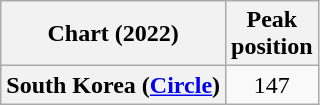<table class="wikitable plainrowheaders" style="text-align:center">
<tr>
<th scope="col">Chart (2022)</th>
<th scope="col">Peak<br>position</th>
</tr>
<tr>
<th scope="row">South Korea (<a href='#'>Circle</a>)</th>
<td>147</td>
</tr>
</table>
